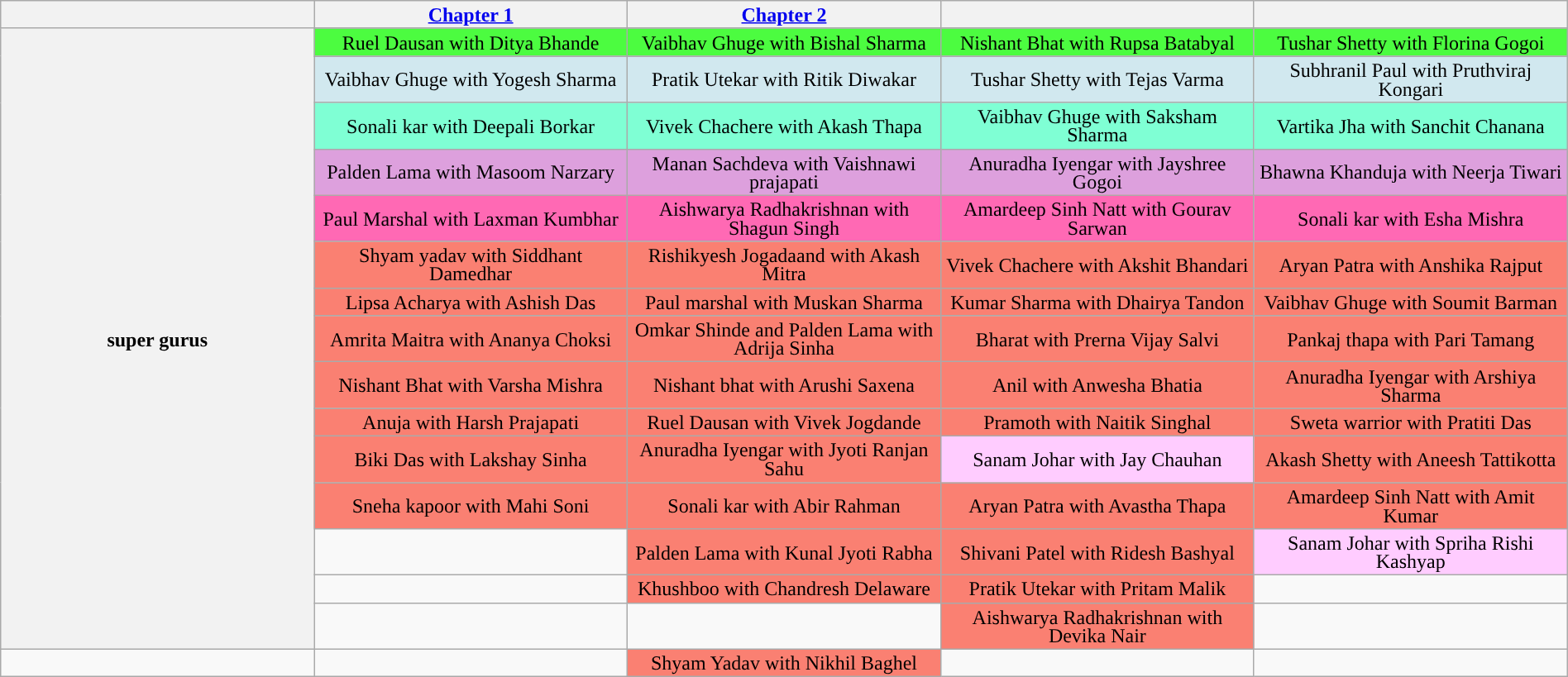<table class="wikitable" style="text-align:center; width:100%; font-size:100%; line-height:15px;">
<tr>
<th rowspan="1" style="width: 10%;"></th>
<th colspan="1" style="width: 10%;"><a href='#'>Chapter 1</a></th>
<th colspan="1" style="width: 10%;"><a href='#'>Chapter 2</a></th>
<th colspan="1" style="width: 10%;"></th>
<th colspan="1" style="width: 10%;"></th>
</tr>
<tr>
<th rowspan="17" style="width: 10%;">super gurus</th>
</tr>
<tr>
<td style="background:#4CFC40;">Ruel Dausan with Ditya Bhande</td>
<td style="background:#4CFC40;">Vaibhav Ghuge with Bishal Sharma</td>
<td style="background:#4CFC40;">Nishant Bhat with Rupsa Batabyal</td>
<td style="background:#4CFC40;">Tushar Shetty with Florina Gogoi</td>
</tr>
<tr>
</tr>
<tr>
<td style="background:#D1E8EF;">Vaibhav Ghuge with Yogesh Sharma</td>
<td style="background:#D1E8EF;">Pratik Utekar with Ritik Diwakar</td>
<td style="background:#D1E8EF;">Tushar Shetty with Tejas Varma</td>
<td style="background:#D1E8EF;">Subhranil Paul with Pruthviraj Kongari</td>
</tr>
<tr>
<td bgcolor=#7FFFD4>Sonali kar with Deepali Borkar</td>
<td bgcolor=#7FFFD4>Vivek Chachere with Akash Thapa</td>
<td bgcolor=#7FFFD4>Vaibhav Ghuge with Saksham Sharma</td>
<td bgcolor=#7FFFD4>Vartika Jha with Sanchit Chanana</td>
</tr>
<tr>
<td bgcolor=#DDA0DD>Palden Lama with Masoom Narzary</td>
<td bgcolor=#DDA0DD>Manan Sachdeva with Vaishnawi prajapati</td>
<td bgcolor=#DDA0DD>Anuradha Iyengar with Jayshree Gogoi</td>
<td bgcolor=#DDA0DD>Bhawna Khanduja with Neerja Tiwari</td>
</tr>
<tr>
<td style="background:#FF69B4;">Paul Marshal with Laxman Kumbhar</td>
<td style="background:#FF69B4;">Aishwarya Radhakrishnan with Shagun Singh</td>
<td style="background:#FF69B4;">Amardeep Sinh Natt with Gourav Sarwan</td>
<td style="background:#FF69B4;">Sonali kar with Esha Mishra</td>
</tr>
<tr>
<td style="background:salmon;">Shyam yadav with Siddhant Damedhar</td>
<td style="background:salmon;">Rishikyesh Jogadaand with Akash Mitra</td>
<td style="background:salmon;">Vivek Chachere with Akshit Bhandari</td>
<td style="background:salmon;">Aryan Patra with Anshika Rajput</td>
</tr>
<tr>
<td style="background:salmon;">Lipsa Acharya with Ashish Das</td>
<td style="background:salmon;">Paul marshal with Muskan Sharma</td>
<td style="background:salmon;">Kumar Sharma with Dhairya Tandon</td>
<td style="background:salmon;">Vaibhav Ghuge with Soumit Barman</td>
</tr>
<tr>
<td style="background:salmon;">Amrita Maitra with Ananya Choksi</td>
<td style="background:salmon;">Omkar Shinde and Palden Lama with Adrija Sinha</td>
<td style="background:salmon;">Bharat with Prerna Vijay Salvi</td>
<td style="background:salmon;">Pankaj thapa with Pari Tamang</td>
</tr>
<tr>
<td style="background:salmon;">Nishant Bhat with Varsha Mishra</td>
<td style="background:salmon;">Nishant bhat with Arushi Saxena</td>
<td style="background:salmon;">Anil with Anwesha Bhatia</td>
<td style="background:salmon;">Anuradha Iyengar with Arshiya Sharma</td>
</tr>
<tr>
<td style="background:salmon;">Anuja with Harsh Prajapati</td>
<td style="background:salmon;">Ruel Dausan with Vivek Jogdande</td>
<td style="background:salmon;">Pramoth with Naitik Singhal</td>
<td style="background:salmon;">Sweta warrior with Pratiti Das</td>
</tr>
<tr>
<td style="background:salmon;">Biki Das with Lakshay Sinha</td>
<td style="background:salmon;">Anuradha Iyengar with Jyoti Ranjan Sahu</td>
<td style="background:#fcf;">Sanam Johar with Jay Chauhan</td>
<td style="background:salmon;">Akash Shetty with Aneesh Tattikotta</td>
</tr>
<tr>
<td style="background:salmon;">Sneha kapoor with Mahi Soni</td>
<td style="background:salmon;">Sonali kar with Abir Rahman</td>
<td style="background:salmon;">Aryan Patra with Avastha Thapa</td>
<td style="background:salmon;">Amardeep Sinh Natt with Amit Kumar</td>
</tr>
<tr>
<td></td>
<td style="background:salmon;">Palden Lama with Kunal Jyoti Rabha</td>
<td style="background:salmon;">Shivani Patel with Ridesh Bashyal</td>
<td style="background:#fcf;">Sanam Johar with Spriha Rishi Kashyap</td>
</tr>
<tr>
<td></td>
<td style="background:salmon;">Khushboo with Chandresh Delaware</td>
<td style="background:salmon;">Pratik Utekar with Pritam Malik</td>
<td></td>
</tr>
<tr>
<td></td>
<td></td>
<td style="background:salmon;">Aishwarya Radhakrishnan with Devika Nair</td>
<td></td>
</tr>
<tr>
<td></td>
<td></td>
<td style="background:salmon;">Shyam Yadav with Nikhil Baghel</td>
<td></td>
</tr>
</table>
